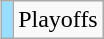<table class="wikitable" style="text-align:center;margin-left:1em;float:right">
<tr>
<td bgcolor=#97DEFF></td>
<td>Playoffs</td>
</tr>
</table>
